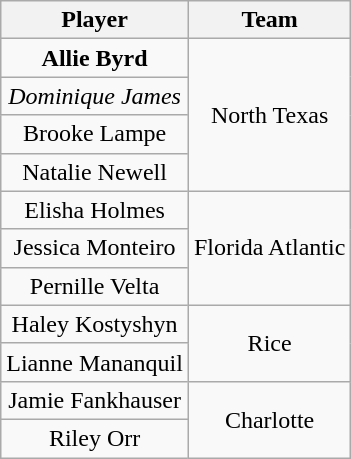<table class="wikitable" style="text-align: center;">
<tr>
<th>Player</th>
<th>Team</th>
</tr>
<tr>
<td><strong>Allie Byrd</strong></td>
<td rowspan=4>North Texas</td>
</tr>
<tr>
<td><em>Dominique James</em></td>
</tr>
<tr>
<td>Brooke Lampe</td>
</tr>
<tr>
<td>Natalie Newell</td>
</tr>
<tr>
<td>Elisha Holmes</td>
<td rowspan=3>Florida Atlantic</td>
</tr>
<tr>
<td>Jessica Monteiro</td>
</tr>
<tr>
<td>Pernille Velta</td>
</tr>
<tr>
<td>Haley Kostyshyn</td>
<td rowspan=2>Rice</td>
</tr>
<tr>
<td>Lianne Mananquil</td>
</tr>
<tr>
<td>Jamie Fankhauser</td>
<td rowspan=2>Charlotte</td>
</tr>
<tr>
<td>Riley Orr</td>
</tr>
</table>
